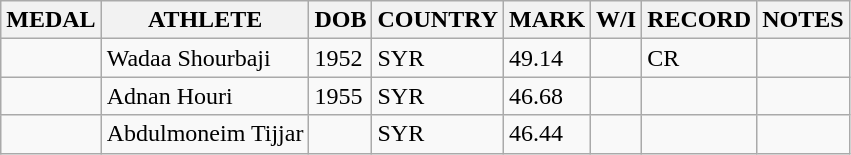<table class="wikitable">
<tr>
<th>MEDAL</th>
<th>ATHLETE</th>
<th>DOB</th>
<th>COUNTRY</th>
<th>MARK</th>
<th>W/I</th>
<th>RECORD</th>
<th>NOTES</th>
</tr>
<tr>
<td></td>
<td>Wadaa Shourbaji</td>
<td>1952</td>
<td>SYR</td>
<td>49.14</td>
<td></td>
<td>CR</td>
<td></td>
</tr>
<tr>
<td></td>
<td>Adnan Houri</td>
<td>1955</td>
<td>SYR</td>
<td>46.68</td>
<td></td>
<td></td>
<td></td>
</tr>
<tr>
<td></td>
<td>Abdulmoneim Tijjar</td>
<td></td>
<td>SYR</td>
<td>46.44</td>
<td></td>
<td></td>
<td></td>
</tr>
</table>
